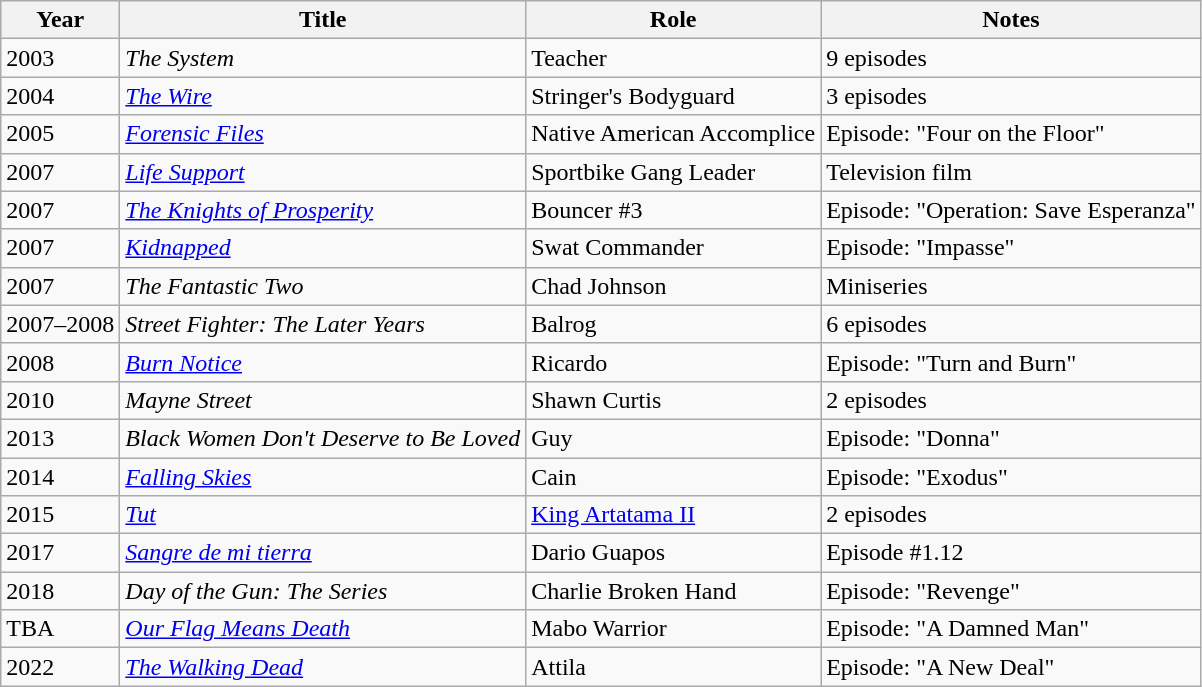<table class="wikitable sortable">
<tr>
<th>Year</th>
<th>Title</th>
<th>Role</th>
<th>Notes</th>
</tr>
<tr>
<td>2003</td>
<td><em>The System</em></td>
<td>Teacher</td>
<td>9 episodes</td>
</tr>
<tr>
<td>2004</td>
<td><em><a href='#'>The Wire</a></em></td>
<td>Stringer's Bodyguard</td>
<td>3 episodes</td>
</tr>
<tr>
<td>2005</td>
<td><em><a href='#'>Forensic Files</a></em></td>
<td>Native American Accomplice</td>
<td>Episode: "Four on the Floor"</td>
</tr>
<tr>
<td>2007</td>
<td><a href='#'><em>Life Support</em></a></td>
<td>Sportbike Gang Leader</td>
<td>Television film</td>
</tr>
<tr>
<td>2007</td>
<td><em><a href='#'>The Knights of Prosperity</a></em></td>
<td>Bouncer #3</td>
<td>Episode: "Operation: Save Esperanza"</td>
</tr>
<tr>
<td>2007</td>
<td><a href='#'><em>Kidnapped</em></a></td>
<td>Swat Commander</td>
<td>Episode: "Impasse"</td>
</tr>
<tr>
<td>2007</td>
<td><em>The Fantastic Two</em></td>
<td>Chad Johnson</td>
<td>Miniseries</td>
</tr>
<tr>
<td>2007–2008</td>
<td><em>Street Fighter: The Later Years</em></td>
<td>Balrog</td>
<td>6 episodes</td>
</tr>
<tr>
<td>2008</td>
<td><em><a href='#'>Burn Notice</a></em></td>
<td>Ricardo</td>
<td>Episode: "Turn and Burn"</td>
</tr>
<tr>
<td>2010</td>
<td><em>Mayne Street</em></td>
<td>Shawn Curtis</td>
<td>2 episodes</td>
</tr>
<tr>
<td>2013</td>
<td><em>Black Women Don't Deserve to Be Loved</em></td>
<td>Guy</td>
<td>Episode: "Donna"</td>
</tr>
<tr>
<td>2014</td>
<td><em><a href='#'>Falling Skies</a></em></td>
<td>Cain</td>
<td>Episode: "Exodus"</td>
</tr>
<tr>
<td>2015</td>
<td><a href='#'><em>Tut</em></a></td>
<td><a href='#'>King Artatama II</a></td>
<td>2 episodes</td>
</tr>
<tr>
<td>2017</td>
<td><em><a href='#'>Sangre de mi tierra</a></em></td>
<td>Dario Guapos</td>
<td>Episode #1.12</td>
</tr>
<tr>
<td>2018</td>
<td><em>Day of the Gun: The Series</em></td>
<td>Charlie Broken Hand</td>
<td>Episode: "Revenge"</td>
</tr>
<tr>
<td>TBA</td>
<td><em><a href='#'>Our Flag Means Death</a></em></td>
<td>Mabo Warrior</td>
<td>Episode: "A Damned Man"</td>
</tr>
<tr>
<td>2022</td>
<td><em><a href='#'>The Walking Dead</a></em></td>
<td>Attila</td>
<td>Episode: "A New Deal"</td>
</tr>
</table>
